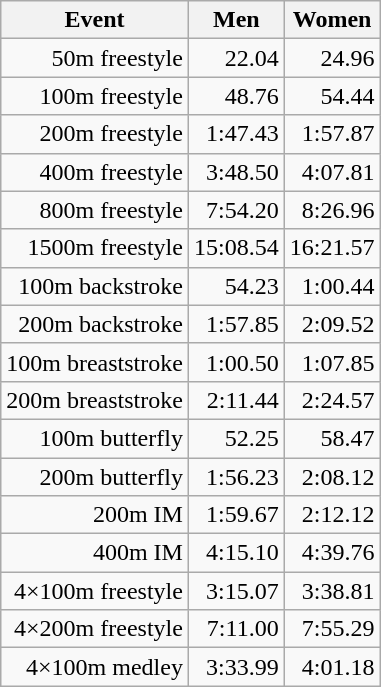<table class="wikitable" style="text-align:right">
<tr>
<th>Event</th>
<th>Men</th>
<th>Women</th>
</tr>
<tr>
<td>50m freestyle</td>
<td>22.04</td>
<td>24.96</td>
</tr>
<tr>
<td>100m freestyle</td>
<td>48.76</td>
<td>54.44</td>
</tr>
<tr>
<td>200m freestyle</td>
<td>1:47.43</td>
<td>1:57.87</td>
</tr>
<tr>
<td>400m freestyle</td>
<td>3:48.50</td>
<td>4:07.81</td>
</tr>
<tr>
<td>800m freestyle</td>
<td>7:54.20</td>
<td>8:26.96</td>
</tr>
<tr>
<td>1500m freestyle</td>
<td>15:08.54</td>
<td>16:21.57</td>
</tr>
<tr>
<td>100m backstroke</td>
<td>54.23</td>
<td>1:00.44</td>
</tr>
<tr>
<td>200m backstroke</td>
<td>1:57.85</td>
<td>2:09.52</td>
</tr>
<tr>
<td>100m breaststroke</td>
<td>1:00.50</td>
<td>1:07.85</td>
</tr>
<tr>
<td>200m breaststroke</td>
<td>2:11.44</td>
<td>2:24.57</td>
</tr>
<tr>
<td>100m butterfly</td>
<td>52.25</td>
<td>58.47</td>
</tr>
<tr>
<td>200m butterfly</td>
<td>1:56.23</td>
<td>2:08.12</td>
</tr>
<tr>
<td>200m IM</td>
<td>1:59.67</td>
<td>2:12.12</td>
</tr>
<tr>
<td>400m IM</td>
<td>4:15.10</td>
<td>4:39.76</td>
</tr>
<tr>
<td>4×100m freestyle</td>
<td>3:15.07</td>
<td>3:38.81</td>
</tr>
<tr>
<td>4×200m freestyle</td>
<td>7:11.00</td>
<td>7:55.29</td>
</tr>
<tr>
<td>4×100m medley</td>
<td>3:33.99</td>
<td>4:01.18</td>
</tr>
</table>
